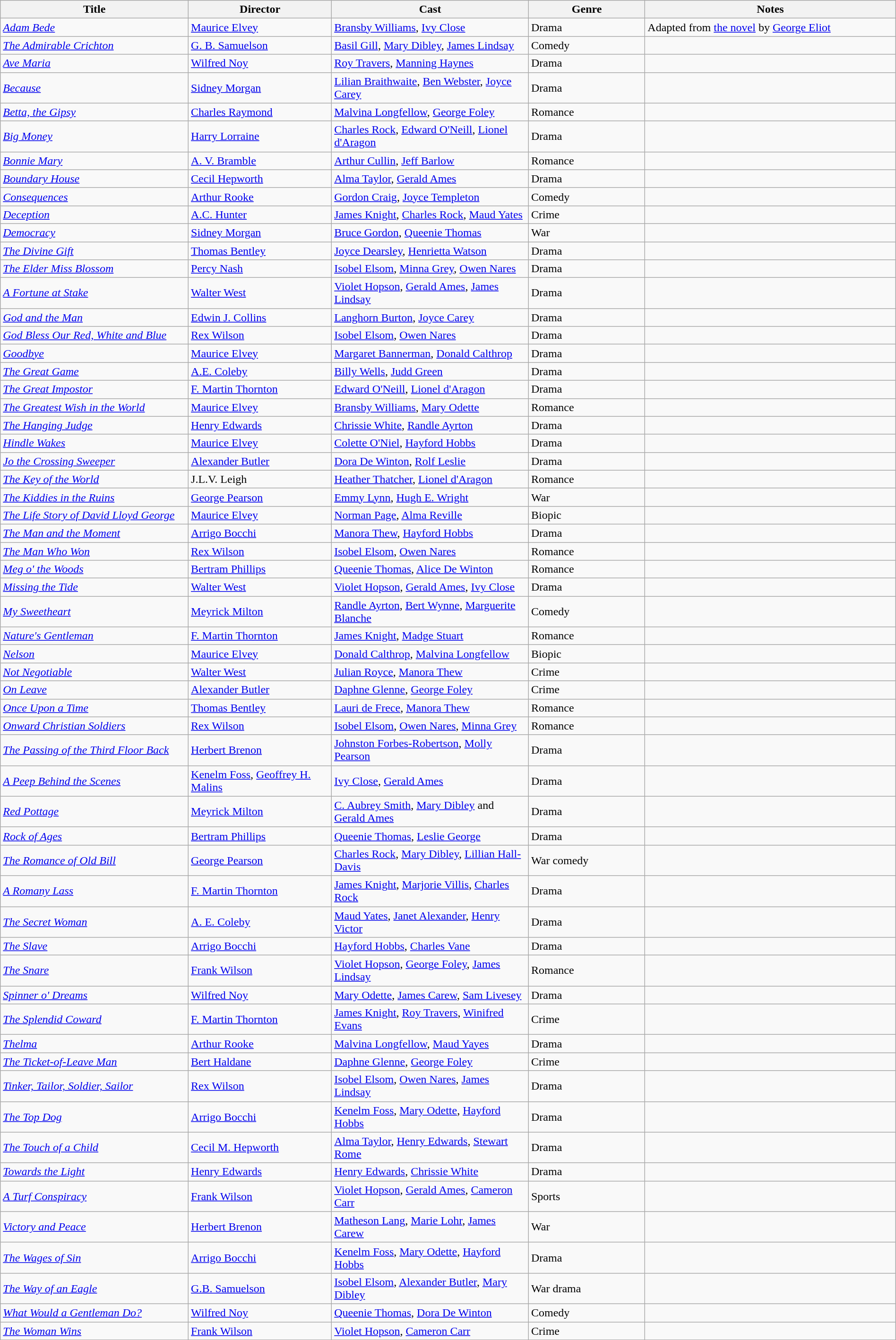<table class="wikitable" width= "100%">
<tr>
<th width=21%>Title</th>
<th width=16%>Director</th>
<th width=22%>Cast</th>
<th width=13%>Genre</th>
<th width=28%>Notes</th>
</tr>
<tr>
<td><em><a href='#'>Adam Bede</a></em></td>
<td><a href='#'>Maurice Elvey</a></td>
<td><a href='#'>Bransby Williams</a>, <a href='#'>Ivy Close</a></td>
<td>Drama</td>
<td>Adapted from <a href='#'>the novel</a> by <a href='#'>George Eliot</a></td>
</tr>
<tr>
<td><em><a href='#'>The Admirable Crichton</a></em></td>
<td><a href='#'>G. B. Samuelson</a></td>
<td><a href='#'>Basil Gill</a>, <a href='#'>Mary Dibley</a>, <a href='#'>James Lindsay</a></td>
<td>Comedy</td>
<td></td>
</tr>
<tr>
<td><em><a href='#'>Ave Maria</a></em></td>
<td><a href='#'>Wilfred Noy</a></td>
<td><a href='#'>Roy Travers</a>, <a href='#'>Manning Haynes</a></td>
<td>Drama</td>
<td></td>
</tr>
<tr>
<td><em><a href='#'>Because</a></em></td>
<td><a href='#'>Sidney Morgan</a></td>
<td><a href='#'>Lilian Braithwaite</a>, <a href='#'>Ben Webster</a>, <a href='#'>Joyce Carey</a></td>
<td>Drama</td>
<td></td>
</tr>
<tr>
<td><em><a href='#'>Betta, the Gipsy</a></em></td>
<td><a href='#'>Charles Raymond</a></td>
<td><a href='#'>Malvina Longfellow</a>, <a href='#'>George Foley</a></td>
<td>Romance</td>
<td></td>
</tr>
<tr>
<td><em><a href='#'>Big Money</a></em></td>
<td><a href='#'>Harry Lorraine</a></td>
<td><a href='#'>Charles Rock</a>, <a href='#'>Edward O'Neill</a>, <a href='#'>Lionel d'Aragon</a></td>
<td>Drama</td>
<td></td>
</tr>
<tr>
<td><em><a href='#'>Bonnie Mary</a></em></td>
<td><a href='#'>A. V. Bramble</a></td>
<td><a href='#'>Arthur Cullin</a>, <a href='#'>Jeff Barlow</a></td>
<td>Romance</td>
<td></td>
</tr>
<tr>
<td><em><a href='#'>Boundary House</a></em></td>
<td><a href='#'>Cecil Hepworth</a></td>
<td><a href='#'>Alma Taylor</a>, <a href='#'>Gerald Ames</a></td>
<td>Drama</td>
<td></td>
</tr>
<tr>
<td><em><a href='#'>Consequences</a></em></td>
<td><a href='#'>Arthur Rooke</a></td>
<td><a href='#'>Gordon Craig</a>, <a href='#'>Joyce Templeton</a></td>
<td>Comedy</td>
<td></td>
</tr>
<tr>
<td><em><a href='#'>Deception</a></em></td>
<td><a href='#'>A.C. Hunter</a></td>
<td><a href='#'>James Knight</a>, <a href='#'>Charles Rock</a>, <a href='#'>Maud Yates</a></td>
<td>Crime</td>
<td></td>
</tr>
<tr>
<td><em><a href='#'>Democracy</a></em></td>
<td><a href='#'>Sidney Morgan</a></td>
<td><a href='#'>Bruce Gordon</a>, <a href='#'>Queenie Thomas</a></td>
<td>War</td>
<td></td>
</tr>
<tr>
<td><em><a href='#'>The Divine Gift</a></em></td>
<td><a href='#'>Thomas Bentley</a></td>
<td><a href='#'>Joyce Dearsley</a>, <a href='#'>Henrietta Watson</a></td>
<td>Drama</td>
<td></td>
</tr>
<tr>
<td><em><a href='#'>The Elder Miss Blossom</a></em></td>
<td><a href='#'>Percy Nash</a></td>
<td><a href='#'>Isobel Elsom</a>, <a href='#'>Minna Grey</a>, <a href='#'>Owen Nares</a></td>
<td>Drama</td>
<td></td>
</tr>
<tr>
<td><em><a href='#'>A Fortune at Stake</a></em></td>
<td><a href='#'>Walter West</a></td>
<td><a href='#'>Violet Hopson</a>, <a href='#'>Gerald Ames</a>, <a href='#'>James Lindsay</a></td>
<td>Drama</td>
<td></td>
</tr>
<tr>
<td><em><a href='#'>God and the Man</a></em></td>
<td><a href='#'>Edwin J. Collins</a></td>
<td><a href='#'>Langhorn Burton</a>, <a href='#'>Joyce Carey</a></td>
<td>Drama</td>
<td></td>
</tr>
<tr>
<td><em><a href='#'>God Bless Our Red, White and Blue</a></em></td>
<td><a href='#'>Rex Wilson</a></td>
<td><a href='#'>Isobel Elsom</a>, <a href='#'>Owen Nares</a></td>
<td>Drama</td>
<td></td>
</tr>
<tr>
<td><em><a href='#'>Goodbye</a></em></td>
<td><a href='#'>Maurice Elvey</a></td>
<td><a href='#'>Margaret Bannerman</a>, <a href='#'>Donald Calthrop</a></td>
<td>Drama</td>
<td></td>
</tr>
<tr>
<td><em><a href='#'>The Great Game</a></em></td>
<td><a href='#'>A.E. Coleby</a></td>
<td><a href='#'>Billy Wells</a>, <a href='#'>Judd Green</a></td>
<td>Drama</td>
<td></td>
</tr>
<tr>
<td><em><a href='#'>The Great Impostor</a></em></td>
<td><a href='#'>F. Martin Thornton</a></td>
<td><a href='#'>Edward O'Neill</a>, <a href='#'>Lionel d'Aragon</a></td>
<td>Drama</td>
<td></td>
</tr>
<tr>
<td><em><a href='#'>The Greatest Wish in the World</a></em></td>
<td><a href='#'>Maurice Elvey</a></td>
<td><a href='#'>Bransby Williams</a>, <a href='#'>Mary Odette</a></td>
<td>Romance</td>
<td></td>
</tr>
<tr>
<td><em><a href='#'>The Hanging Judge</a></em></td>
<td><a href='#'>Henry Edwards</a></td>
<td><a href='#'>Chrissie White</a>, <a href='#'>Randle Ayrton</a></td>
<td>Drama</td>
<td></td>
</tr>
<tr>
<td><em><a href='#'>Hindle Wakes</a></em></td>
<td><a href='#'>Maurice Elvey</a></td>
<td><a href='#'>Colette O'Niel</a>, <a href='#'>Hayford Hobbs</a></td>
<td>Drama</td>
<td></td>
</tr>
<tr>
<td><em><a href='#'>Jo the Crossing Sweeper</a></em></td>
<td><a href='#'>Alexander Butler</a></td>
<td><a href='#'>Dora De Winton</a>, <a href='#'>Rolf Leslie</a></td>
<td>Drama</td>
<td></td>
</tr>
<tr>
<td><em><a href='#'>The Key of the World</a></em></td>
<td>J.L.V. Leigh</td>
<td><a href='#'>Heather Thatcher</a>, <a href='#'>Lionel d'Aragon</a></td>
<td>Romance</td>
<td></td>
</tr>
<tr>
<td><em><a href='#'>The Kiddies in the Ruins</a></em></td>
<td><a href='#'>George Pearson</a></td>
<td><a href='#'>Emmy Lynn</a>, <a href='#'>Hugh E. Wright</a></td>
<td>War</td>
<td></td>
</tr>
<tr>
<td><em><a href='#'>The Life Story of David Lloyd George</a></em></td>
<td><a href='#'>Maurice Elvey</a></td>
<td><a href='#'>Norman Page</a>, <a href='#'>Alma Reville</a></td>
<td>Biopic</td>
<td></td>
</tr>
<tr>
<td><em><a href='#'>The Man and the Moment</a></em></td>
<td><a href='#'>Arrigo Bocchi</a></td>
<td><a href='#'>Manora Thew</a>, <a href='#'>Hayford Hobbs</a></td>
<td>Drama</td>
<td></td>
</tr>
<tr>
<td><em><a href='#'>The Man Who Won</a></em></td>
<td><a href='#'>Rex Wilson</a></td>
<td><a href='#'>Isobel Elsom</a>, <a href='#'>Owen Nares</a></td>
<td>Romance</td>
<td></td>
</tr>
<tr>
<td><em><a href='#'>Meg o' the Woods</a></em></td>
<td><a href='#'>Bertram Phillips</a></td>
<td><a href='#'>Queenie Thomas</a>, <a href='#'>Alice De Winton</a></td>
<td>Romance</td>
<td></td>
</tr>
<tr>
<td><em><a href='#'>Missing the Tide</a></em></td>
<td><a href='#'>Walter West</a></td>
<td><a href='#'>Violet Hopson</a>, <a href='#'>Gerald Ames</a>, <a href='#'>Ivy Close</a></td>
<td>Drama</td>
<td></td>
</tr>
<tr>
<td><em><a href='#'>My Sweetheart</a></em></td>
<td><a href='#'>Meyrick Milton</a></td>
<td><a href='#'>Randle Ayrton</a>, <a href='#'>Bert Wynne</a>, <a href='#'>Marguerite Blanche</a></td>
<td>Comedy</td>
<td></td>
</tr>
<tr>
<td><em><a href='#'>Nature's Gentleman</a></em></td>
<td><a href='#'>F. Martin Thornton</a></td>
<td><a href='#'>James Knight</a>, <a href='#'>Madge Stuart</a></td>
<td>Romance</td>
<td></td>
</tr>
<tr>
<td><em><a href='#'>Nelson</a></em></td>
<td><a href='#'>Maurice Elvey</a></td>
<td><a href='#'>Donald Calthrop</a>, <a href='#'>Malvina Longfellow</a></td>
<td>Biopic</td>
<td></td>
</tr>
<tr>
<td><em><a href='#'>Not Negotiable</a></em></td>
<td><a href='#'>Walter West</a></td>
<td><a href='#'>Julian Royce</a>, <a href='#'>Manora Thew</a></td>
<td>Crime</td>
<td></td>
</tr>
<tr>
<td><em><a href='#'>On Leave</a></em></td>
<td><a href='#'>Alexander Butler</a></td>
<td><a href='#'>Daphne Glenne</a>, <a href='#'>George Foley</a></td>
<td>Crime</td>
<td></td>
</tr>
<tr>
<td><em><a href='#'>Once Upon a Time</a></em></td>
<td><a href='#'>Thomas Bentley</a></td>
<td><a href='#'>Lauri de Frece</a>, <a href='#'>Manora Thew</a></td>
<td>Romance</td>
<td></td>
</tr>
<tr>
<td><em><a href='#'>Onward Christian Soldiers</a></em></td>
<td><a href='#'>Rex Wilson</a></td>
<td><a href='#'>Isobel Elsom</a>, <a href='#'>Owen Nares</a>, <a href='#'>Minna Grey</a></td>
<td>Romance</td>
<td></td>
</tr>
<tr>
<td><em><a href='#'>The Passing of the Third Floor Back</a></em></td>
<td><a href='#'>Herbert Brenon</a></td>
<td><a href='#'>Johnston Forbes-Robertson</a>, <a href='#'>Molly Pearson</a></td>
<td>Drama</td>
<td></td>
</tr>
<tr>
<td><em><a href='#'>A Peep Behind the Scenes</a></em></td>
<td><a href='#'>Kenelm Foss</a>, <a href='#'>Geoffrey H. Malins</a></td>
<td><a href='#'>Ivy Close</a>, <a href='#'>Gerald Ames</a></td>
<td>Drama</td>
<td></td>
</tr>
<tr>
<td><em><a href='#'>Red Pottage</a></em></td>
<td><a href='#'>Meyrick Milton</a></td>
<td><a href='#'>C. Aubrey Smith</a>, <a href='#'>Mary Dibley</a> and <a href='#'>Gerald Ames</a></td>
<td>Drama</td>
<td></td>
</tr>
<tr>
<td><em><a href='#'>Rock of Ages</a></em></td>
<td><a href='#'>Bertram Phillips</a></td>
<td><a href='#'>Queenie Thomas</a>, <a href='#'>Leslie George</a></td>
<td>Drama</td>
<td></td>
</tr>
<tr>
<td><em><a href='#'>The Romance of Old Bill</a></em></td>
<td><a href='#'>George Pearson</a></td>
<td><a href='#'>Charles Rock</a>, <a href='#'>Mary Dibley</a>, <a href='#'>Lillian Hall-Davis</a></td>
<td>War comedy</td>
<td></td>
</tr>
<tr>
<td><em><a href='#'>A Romany Lass</a></em></td>
<td><a href='#'>F. Martin Thornton</a></td>
<td><a href='#'>James Knight</a>, <a href='#'>Marjorie Villis</a>, <a href='#'>Charles Rock</a></td>
<td>Drama</td>
<td></td>
</tr>
<tr>
<td><em><a href='#'>The Secret Woman</a></em></td>
<td><a href='#'>A. E. Coleby</a></td>
<td><a href='#'>Maud Yates</a>, <a href='#'>Janet Alexander</a>, <a href='#'>Henry Victor</a></td>
<td>Drama</td>
<td></td>
</tr>
<tr>
<td><em><a href='#'>The Slave</a></em></td>
<td><a href='#'>Arrigo Bocchi</a></td>
<td><a href='#'>Hayford Hobbs</a>, <a href='#'>Charles Vane</a></td>
<td>Drama</td>
<td></td>
</tr>
<tr>
<td><em><a href='#'>The Snare</a></em></td>
<td><a href='#'>Frank Wilson</a></td>
<td><a href='#'>Violet Hopson</a>, <a href='#'>George Foley</a>, <a href='#'>James Lindsay</a></td>
<td>Romance</td>
<td></td>
</tr>
<tr>
<td><em><a href='#'>Spinner o' Dreams</a></em></td>
<td><a href='#'>Wilfred Noy</a></td>
<td><a href='#'>Mary Odette</a>, <a href='#'>James Carew</a>, <a href='#'>Sam Livesey</a></td>
<td>Drama</td>
<td></td>
</tr>
<tr>
<td><em><a href='#'>The Splendid Coward</a></em></td>
<td><a href='#'>F. Martin Thornton</a></td>
<td><a href='#'>James Knight</a>, <a href='#'>Roy Travers</a>, <a href='#'>Winifred Evans</a></td>
<td>Crime</td>
<td></td>
</tr>
<tr>
<td><em><a href='#'>Thelma</a></em></td>
<td><a href='#'>Arthur Rooke</a></td>
<td><a href='#'>Malvina Longfellow</a>, <a href='#'>Maud Yayes</a></td>
<td>Drama</td>
<td></td>
</tr>
<tr>
<td><em><a href='#'>The Ticket-of-Leave Man</a></em></td>
<td><a href='#'>Bert Haldane</a></td>
<td><a href='#'>Daphne Glenne</a>, <a href='#'>George Foley</a></td>
<td>Crime</td>
<td></td>
</tr>
<tr>
<td><em><a href='#'>Tinker, Tailor, Soldier, Sailor</a></em></td>
<td><a href='#'>Rex Wilson</a></td>
<td><a href='#'>Isobel Elsom</a>, <a href='#'>Owen Nares</a>, <a href='#'>James Lindsay</a></td>
<td>Drama</td>
<td></td>
</tr>
<tr>
<td><em><a href='#'>The Top Dog</a></em></td>
<td><a href='#'>Arrigo Bocchi</a></td>
<td><a href='#'>Kenelm Foss</a>, <a href='#'>Mary Odette</a>, <a href='#'>Hayford Hobbs</a></td>
<td>Drama</td>
<td></td>
</tr>
<tr>
<td><em><a href='#'>The Touch of a Child </a></em></td>
<td><a href='#'>Cecil M. Hepworth</a></td>
<td><a href='#'>Alma Taylor</a>, <a href='#'>Henry Edwards</a>, <a href='#'>Stewart Rome</a></td>
<td>Drama</td>
<td></td>
</tr>
<tr>
<td><em><a href='#'>Towards the Light</a></em></td>
<td><a href='#'>Henry Edwards</a></td>
<td><a href='#'>Henry Edwards</a>, <a href='#'>Chrissie White</a></td>
<td>Drama</td>
<td></td>
</tr>
<tr>
<td><em><a href='#'>A Turf Conspiracy</a></em></td>
<td><a href='#'>Frank Wilson</a></td>
<td><a href='#'>Violet Hopson</a>, <a href='#'>Gerald Ames</a>, <a href='#'>Cameron Carr</a></td>
<td>Sports</td>
<td></td>
</tr>
<tr>
<td><em><a href='#'>Victory and Peace</a></em></td>
<td><a href='#'>Herbert Brenon</a></td>
<td><a href='#'>Matheson Lang</a>, <a href='#'>Marie Lohr</a>, <a href='#'>James Carew</a></td>
<td>War</td>
<td></td>
</tr>
<tr>
<td><em><a href='#'>The Wages of Sin</a></em></td>
<td><a href='#'>Arrigo Bocchi</a></td>
<td><a href='#'>Kenelm Foss</a>, <a href='#'>Mary Odette</a>, <a href='#'>Hayford Hobbs</a></td>
<td>Drama</td>
<td></td>
</tr>
<tr>
<td><em><a href='#'>The Way of an Eagle</a></em></td>
<td><a href='#'>G.B. Samuelson</a></td>
<td><a href='#'>Isobel Elsom</a>, <a href='#'>Alexander Butler</a>, <a href='#'>Mary Dibley</a></td>
<td>War drama</td>
<td></td>
</tr>
<tr>
<td><em><a href='#'>What Would a Gentleman Do?</a></em></td>
<td><a href='#'>Wilfred Noy</a></td>
<td><a href='#'>Queenie Thomas</a>, <a href='#'>Dora De Winton</a></td>
<td>Comedy</td>
<td></td>
</tr>
<tr>
<td><em><a href='#'>The Woman Wins</a></em></td>
<td><a href='#'>Frank Wilson</a></td>
<td><a href='#'>Violet Hopson</a>, <a href='#'>Cameron Carr</a></td>
<td>Crime</td>
<td></td>
</tr>
<tr>
</tr>
</table>
